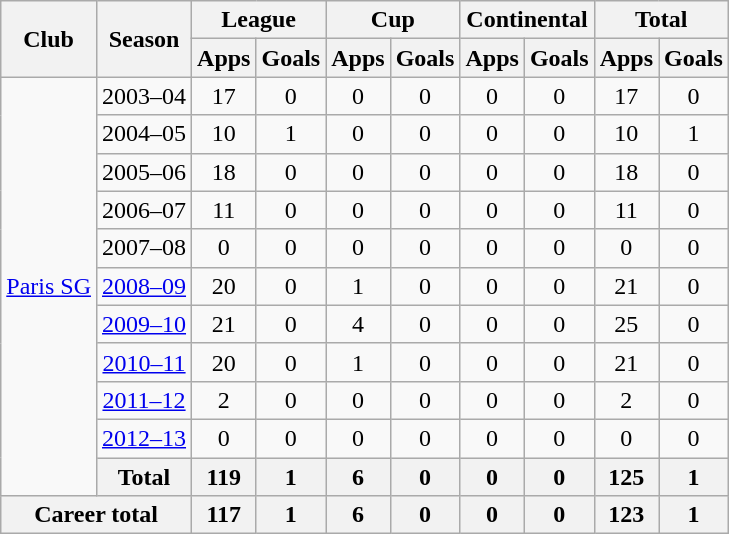<table class="wikitable" style="text-align: center;">
<tr>
<th rowspan="2">Club</th>
<th rowspan="2">Season</th>
<th colspan="2">League</th>
<th colspan="2">Cup</th>
<th colspan="2">Continental</th>
<th colspan="2">Total</th>
</tr>
<tr>
<th>Apps</th>
<th>Goals</th>
<th>Apps</th>
<th>Goals</th>
<th>Apps</th>
<th>Goals</th>
<th>Apps</th>
<th>Goals</th>
</tr>
<tr>
<td rowspan="11" valign="center"><a href='#'>Paris SG</a></td>
<td>2003–04</td>
<td>17</td>
<td>0</td>
<td>0</td>
<td>0</td>
<td>0</td>
<td>0</td>
<td>17</td>
<td>0</td>
</tr>
<tr>
<td>2004–05</td>
<td>10</td>
<td>1</td>
<td>0</td>
<td>0</td>
<td>0</td>
<td>0</td>
<td>10</td>
<td>1</td>
</tr>
<tr>
<td>2005–06</td>
<td>18</td>
<td>0</td>
<td>0</td>
<td>0</td>
<td>0</td>
<td>0</td>
<td>18</td>
<td>0</td>
</tr>
<tr>
<td>2006–07</td>
<td>11</td>
<td>0</td>
<td>0</td>
<td>0</td>
<td>0</td>
<td>0</td>
<td>11</td>
<td>0</td>
</tr>
<tr>
<td>2007–08</td>
<td>0</td>
<td>0</td>
<td>0</td>
<td>0</td>
<td>0</td>
<td>0</td>
<td>0</td>
<td>0</td>
</tr>
<tr>
<td><a href='#'>2008–09</a></td>
<td>20</td>
<td>0</td>
<td>1</td>
<td>0</td>
<td>0</td>
<td>0</td>
<td>21</td>
<td>0</td>
</tr>
<tr>
<td><a href='#'>2009–10</a></td>
<td>21</td>
<td>0</td>
<td>4</td>
<td>0</td>
<td>0</td>
<td>0</td>
<td>25</td>
<td>0</td>
</tr>
<tr>
<td><a href='#'>2010–11</a></td>
<td>20</td>
<td>0</td>
<td>1</td>
<td>0</td>
<td>0</td>
<td>0</td>
<td>21</td>
<td>0</td>
</tr>
<tr>
<td><a href='#'>2011–12</a></td>
<td>2</td>
<td>0</td>
<td>0</td>
<td>0</td>
<td>0</td>
<td>0</td>
<td>2</td>
<td>0</td>
</tr>
<tr>
<td><a href='#'>2012–13</a></td>
<td>0</td>
<td>0</td>
<td>0</td>
<td>0</td>
<td>0</td>
<td>0</td>
<td>0</td>
<td>0</td>
</tr>
<tr>
<th>Total</th>
<th>119</th>
<th>1</th>
<th>6</th>
<th>0</th>
<th>0</th>
<th>0</th>
<th>125</th>
<th>1</th>
</tr>
<tr>
<th colspan="2">Career total</th>
<th>117</th>
<th>1</th>
<th>6</th>
<th>0</th>
<th>0</th>
<th>0</th>
<th>123</th>
<th>1</th>
</tr>
</table>
